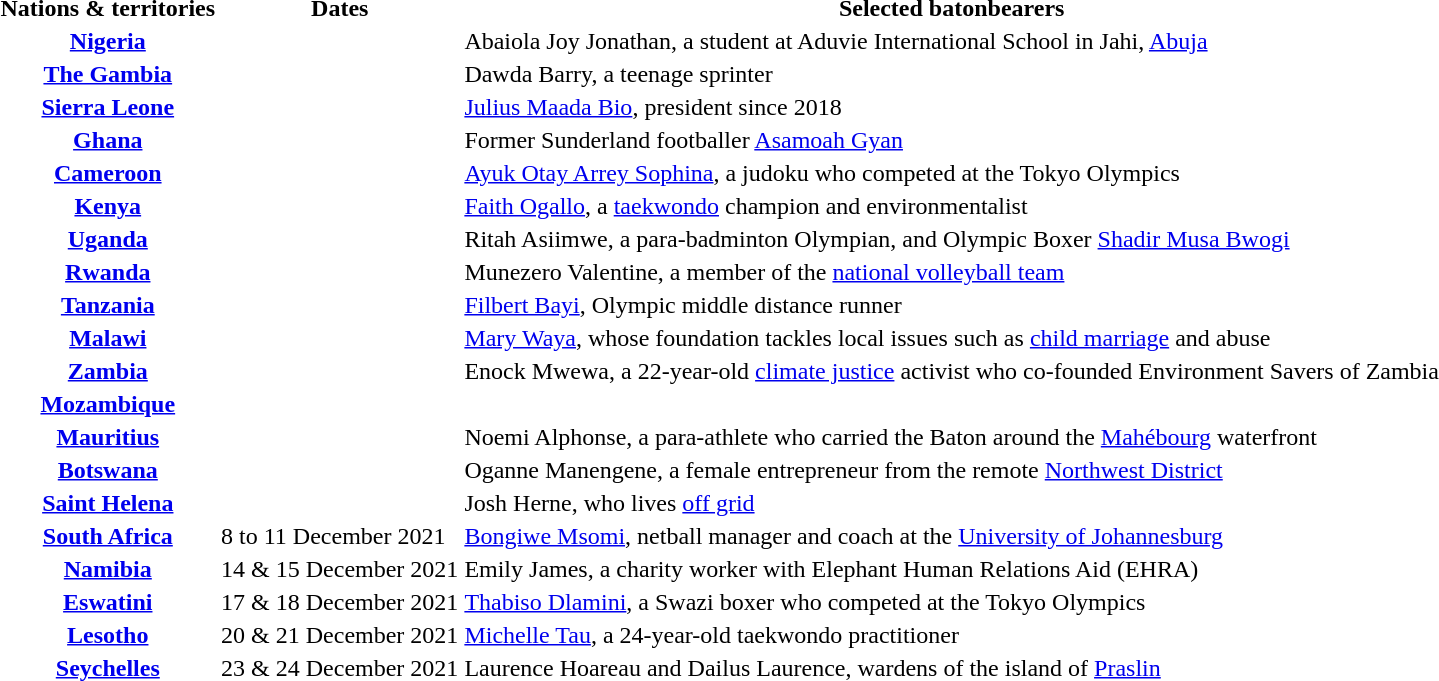<table>
<tr>
<th>Nations & territories</th>
<th>Dates</th>
<th>Selected batonbearers</th>
</tr>
<tr>
<th><a href='#'>Nigeria</a></th>
<td><br></td>
<td>Abaiola Joy Jonathan, a student at Aduvie International School in Jahi, <a href='#'>Abuja</a></td>
</tr>
<tr>
<th><a href='#'>The Gambia</a></th>
<td><br></td>
<td>Dawda Barry, a teenage sprinter</td>
</tr>
<tr>
<th><a href='#'>Sierra Leone</a></th>
<td><br></td>
<td><a href='#'>Julius Maada Bio</a>, president since 2018</td>
</tr>
<tr>
<th><a href='#'>Ghana</a></th>
<td><br></td>
<td>Former Sunderland footballer <a href='#'>Asamoah Gyan</a></td>
</tr>
<tr>
<th><a href='#'>Cameroon</a></th>
<td><br></td>
<td><a href='#'>Ayuk Otay Arrey Sophina</a>, a judoku who competed at the Tokyo Olympics</td>
</tr>
<tr>
<th><a href='#'>Kenya</a></th>
<td><br></td>
<td><a href='#'>Faith Ogallo</a>, a <a href='#'>taekwondo</a> champion and environmentalist</td>
</tr>
<tr>
<th><a href='#'>Uganda</a></th>
<td><br></td>
<td>Ritah Asiimwe, a para-badminton Olympian, and Olympic Boxer <a href='#'>Shadir Musa Bwogi</a></td>
</tr>
<tr>
<th><a href='#'>Rwanda</a></th>
<td><br></td>
<td>Munezero Valentine, a member of the <a href='#'>national volleyball team</a></td>
</tr>
<tr>
<th><a href='#'>Tanzania</a></th>
<td><br></td>
<td><a href='#'>Filbert Bayi</a>, Olympic middle distance runner</td>
</tr>
<tr>
<th><a href='#'>Malawi</a></th>
<td><br></td>
<td><a href='#'>Mary Waya</a>, whose foundation tackles local issues such as <a href='#'>child marriage</a> and abuse</td>
</tr>
<tr>
<th><a href='#'>Zambia</a></th>
<td><br></td>
<td>Enock Mwewa, a 22-year-old <a href='#'>climate justice</a> activist who co-founded Environment Savers of Zambia</td>
</tr>
<tr>
<th><a href='#'>Mozambique</a></th>
<td><br></td>
<td></td>
</tr>
<tr>
<th><a href='#'>Mauritius</a></th>
<td><br></td>
<td>Noemi Alphonse, a para-athlete who carried the Baton around the <a href='#'>Mahébourg</a> waterfront</td>
</tr>
<tr>
<th><a href='#'>Botswana</a></th>
<td><br></td>
<td>Oganne Manengene, a female entrepreneur from the remote <a href='#'>Northwest District</a></td>
</tr>
<tr>
<th><a href='#'>Saint Helena</a></th>
<td><br></td>
<td>Josh Herne, who lives <a href='#'>off grid</a></td>
</tr>
<tr>
<th><a href='#'>South Africa</a></th>
<td>8 to 11 December 2021</td>
<td><a href='#'>Bongiwe Msomi</a>, netball manager and coach at the <a href='#'>University of Johannesburg</a></td>
</tr>
<tr>
<th><a href='#'>Namibia</a></th>
<td>14 & 15 December 2021</td>
<td>Emily James, a charity worker with Elephant Human Relations Aid (EHRA)</td>
</tr>
<tr>
<th><a href='#'>Eswatini</a></th>
<td>17 & 18 December 2021</td>
<td><a href='#'>Thabiso Dlamini</a>, a Swazi boxer who competed at the Tokyo Olympics</td>
</tr>
<tr>
<th><a href='#'>Lesotho</a></th>
<td>20 & 21 December 2021</td>
<td><a href='#'>Michelle Tau</a>, a 24-year-old taekwondo practitioner</td>
</tr>
<tr>
<th><a href='#'>Seychelles</a></th>
<td>23 & 24 December 2021</td>
<td>Laurence Hoareau and Dailus Laurence, wardens of the island of <a href='#'>Praslin</a></td>
</tr>
</table>
